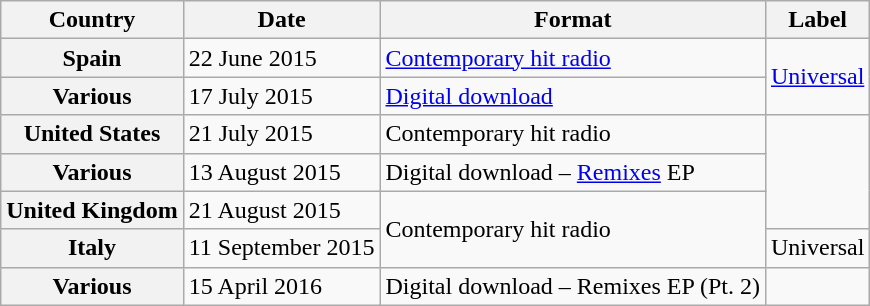<table class="wikitable plainrowheaders">
<tr>
<th scope="col">Country</th>
<th scope="col">Date</th>
<th scope="col">Format</th>
<th scope="col">Label</th>
</tr>
<tr>
<th scope="row">Spain</th>
<td>22 June 2015</td>
<td rowspan=1><a href='#'>Contemporary hit radio</a></td>
<td rowspan=2><a href='#'>Universal</a></td>
</tr>
<tr>
<th scope="row">Various</th>
<td>17 July 2015</td>
<td rowspan=1><a href='#'>Digital download</a></td>
</tr>
<tr>
<th scope="row">United States</th>
<td>21 July 2015</td>
<td>Contemporary hit radio</td>
<td rowspan=3></td>
</tr>
<tr>
<th scope="row">Various</th>
<td>13 August 2015</td>
<td rowspan=1>Digital download – <a href='#'>Remixes</a> EP</td>
</tr>
<tr>
<th scope="row">United Kingdom</th>
<td>21 August 2015</td>
<td rowspan="2">Contemporary hit radio</td>
</tr>
<tr>
<th scope="row">Italy</th>
<td>11 September 2015</td>
<td>Universal</td>
</tr>
<tr>
<th scope="row">Various</th>
<td>15 April 2016</td>
<td rowspan=1>Digital download – Remixes EP (Pt. 2)</td>
<td></td>
</tr>
</table>
